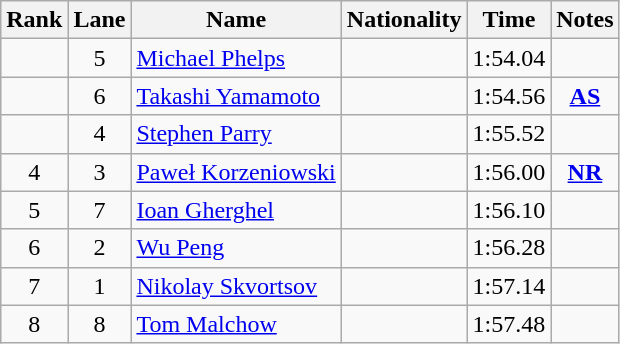<table class="wikitable sortable" style="text-align:center">
<tr>
<th>Rank</th>
<th>Lane</th>
<th>Name</th>
<th>Nationality</th>
<th>Time</th>
<th>Notes</th>
</tr>
<tr>
<td></td>
<td>5</td>
<td align=left><a href='#'>Michael Phelps</a></td>
<td align=left></td>
<td>1:54.04</td>
<td></td>
</tr>
<tr>
<td></td>
<td>6</td>
<td align=left><a href='#'>Takashi Yamamoto</a></td>
<td align=left></td>
<td>1:54.56</td>
<td><strong><a href='#'>AS</a></strong></td>
</tr>
<tr>
<td></td>
<td>4</td>
<td align=left><a href='#'>Stephen Parry</a></td>
<td align=left></td>
<td>1:55.52</td>
<td></td>
</tr>
<tr>
<td>4</td>
<td>3</td>
<td align=left><a href='#'>Paweł Korzeniowski</a></td>
<td align=left></td>
<td>1:56.00</td>
<td><strong><a href='#'>NR</a></strong></td>
</tr>
<tr>
<td>5</td>
<td>7</td>
<td align=left><a href='#'>Ioan Gherghel</a></td>
<td align=left></td>
<td>1:56.10</td>
<td></td>
</tr>
<tr>
<td>6</td>
<td>2</td>
<td align=left><a href='#'>Wu Peng</a></td>
<td align=left></td>
<td>1:56.28</td>
<td></td>
</tr>
<tr>
<td>7</td>
<td>1</td>
<td align=left><a href='#'>Nikolay Skvortsov</a></td>
<td align=left></td>
<td>1:57.14</td>
<td></td>
</tr>
<tr>
<td>8</td>
<td>8</td>
<td align=left><a href='#'>Tom Malchow</a></td>
<td align=left></td>
<td>1:57.48</td>
<td></td>
</tr>
</table>
